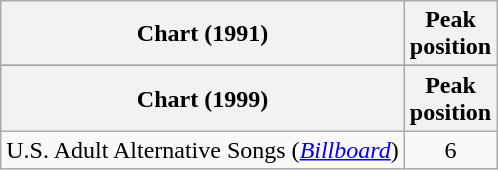<table class="wikitable sortable">
<tr>
<th align="left">Chart (1991)</th>
<th align="center">Peak<br>position</th>
</tr>
<tr>
</tr>
<tr>
</tr>
<tr>
<th align="left">Chart (1999)</th>
<th align="center">Peak<br>position</th>
</tr>
<tr>
<td>U.S. Adult Alternative Songs (<em><a href='#'>Billboard</a></em>)</td>
<td align="center">6</td>
</tr>
</table>
